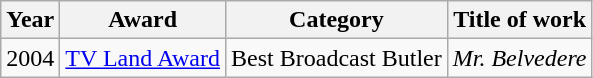<table class="wikitable sortable">
<tr>
<th>Year</th>
<th>Award</th>
<th>Category</th>
<th>Title of work</th>
</tr>
<tr>
<td>2004</td>
<td><a href='#'>TV Land Award</a></td>
<td>Best Broadcast Butler</td>
<td><em>Mr. Belvedere</em></td>
</tr>
</table>
